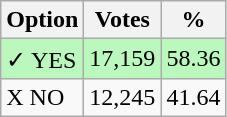<table class="wikitable">
<tr>
<th>Option</th>
<th>Votes</th>
<th>%</th>
</tr>
<tr>
<td style=background:#bbf8be>✓ YES</td>
<td style=background:#bbf8be>17,159</td>
<td style=background:#bbf8be>58.36</td>
</tr>
<tr>
<td>X NO</td>
<td>12,245</td>
<td>41.64</td>
</tr>
</table>
